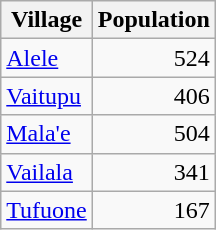<table class="wikitable sortable" style="text-align:left">
<tr>
<th>Village</th>
<th>Population</th>
</tr>
<tr>
<td><a href='#'>Alele</a></td>
<td align="right">524</td>
</tr>
<tr>
<td><a href='#'>Vaitupu</a></td>
<td align="right">406</td>
</tr>
<tr>
<td><a href='#'>Mala'e</a></td>
<td align="right">504</td>
</tr>
<tr>
<td><a href='#'>Vailala</a></td>
<td align="right">341</td>
</tr>
<tr>
<td><a href='#'>Tufuone</a></td>
<td align="right">167</td>
</tr>
</table>
